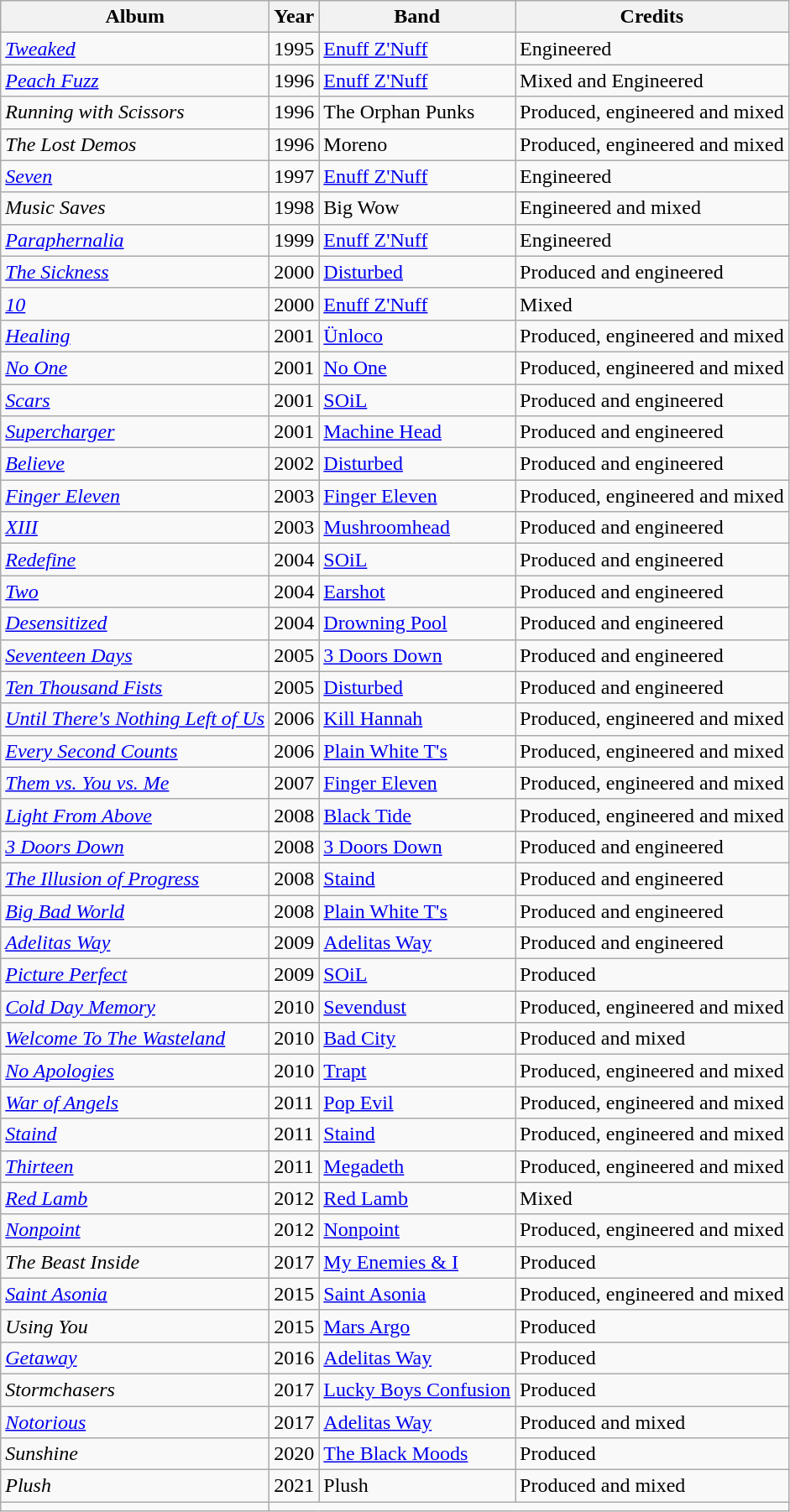<table class="wikitable sortable">
<tr>
<th>Album</th>
<th>Year</th>
<th>Band</th>
<th>Credits</th>
</tr>
<tr>
<td><em><a href='#'>Tweaked</a></em></td>
<td>1995</td>
<td><a href='#'>Enuff Z'Nuff</a></td>
<td>Engineered</td>
</tr>
<tr>
<td><em><a href='#'>Peach Fuzz</a></em></td>
<td>1996</td>
<td><a href='#'>Enuff Z'Nuff</a></td>
<td>Mixed and Engineered</td>
</tr>
<tr>
<td><em>Running with Scissors</em></td>
<td>1996</td>
<td>The Orphan Punks</td>
<td>Produced, engineered and mixed</td>
</tr>
<tr>
<td><em>The Lost Demos</em></td>
<td>1996</td>
<td>Moreno</td>
<td>Produced, engineered and mixed</td>
</tr>
<tr>
<td><em><a href='#'>Seven</a></em></td>
<td>1997</td>
<td><a href='#'>Enuff Z'Nuff</a></td>
<td>Engineered</td>
</tr>
<tr>
<td><em>Music Saves</em></td>
<td>1998</td>
<td>Big Wow</td>
<td>Engineered and mixed</td>
</tr>
<tr>
<td><em><a href='#'>Paraphernalia</a></em></td>
<td>1999</td>
<td><a href='#'>Enuff Z'Nuff</a></td>
<td>Engineered</td>
</tr>
<tr>
<td><em><a href='#'>The Sickness</a></em></td>
<td>2000</td>
<td><a href='#'>Disturbed</a></td>
<td>Produced and engineered</td>
</tr>
<tr>
<td><em><a href='#'>10</a></em></td>
<td>2000</td>
<td><a href='#'>Enuff Z'Nuff</a></td>
<td>Mixed</td>
</tr>
<tr>
<td><em><a href='#'>Healing</a></em></td>
<td>2001</td>
<td><a href='#'>Ünloco</a></td>
<td>Produced, engineered and mixed</td>
</tr>
<tr>
<td><em><a href='#'>No One</a></em></td>
<td>2001</td>
<td><a href='#'>No One</a></td>
<td>Produced, engineered and mixed</td>
</tr>
<tr>
<td><em><a href='#'>Scars</a></em></td>
<td>2001</td>
<td><a href='#'>SOiL</a></td>
<td>Produced and engineered</td>
</tr>
<tr>
<td><em><a href='#'>Supercharger</a></em></td>
<td>2001</td>
<td><a href='#'>Machine Head</a></td>
<td>Produced and engineered</td>
</tr>
<tr>
<td><em><a href='#'>Believe</a></em></td>
<td>2002</td>
<td><a href='#'>Disturbed</a></td>
<td>Produced and engineered</td>
</tr>
<tr>
<td><em><a href='#'>Finger Eleven</a></em></td>
<td>2003</td>
<td><a href='#'>Finger Eleven</a></td>
<td>Produced, engineered and mixed</td>
</tr>
<tr>
<td><em><a href='#'>XIII</a></em></td>
<td>2003</td>
<td><a href='#'>Mushroomhead</a></td>
<td>Produced and engineered</td>
</tr>
<tr>
<td><em><a href='#'>Redefine</a></em></td>
<td>2004</td>
<td><a href='#'>SOiL</a></td>
<td>Produced and engineered</td>
</tr>
<tr>
<td><em><a href='#'>Two</a></em></td>
<td>2004</td>
<td><a href='#'>Earshot</a></td>
<td>Produced and engineered</td>
</tr>
<tr>
<td><em><a href='#'>Desensitized</a></em></td>
<td>2004</td>
<td><a href='#'>Drowning Pool</a></td>
<td>Produced and engineered</td>
</tr>
<tr>
<td><em><a href='#'>Seventeen Days</a></em></td>
<td>2005</td>
<td><a href='#'>3 Doors Down</a></td>
<td>Produced and engineered</td>
</tr>
<tr>
<td><em><a href='#'>Ten Thousand Fists</a></em></td>
<td>2005</td>
<td><a href='#'>Disturbed</a></td>
<td>Produced and engineered</td>
</tr>
<tr>
<td><em><a href='#'>Until There's Nothing Left of Us</a></em></td>
<td>2006</td>
<td><a href='#'>Kill Hannah</a></td>
<td>Produced, engineered and mixed</td>
</tr>
<tr>
<td><em><a href='#'>Every Second Counts</a></em></td>
<td>2006</td>
<td><a href='#'>Plain White T's</a></td>
<td>Produced, engineered and mixed</td>
</tr>
<tr>
<td><em><a href='#'>Them vs. You vs. Me</a></em></td>
<td>2007</td>
<td><a href='#'>Finger Eleven</a></td>
<td>Produced, engineered and mixed</td>
</tr>
<tr>
<td><em><a href='#'>Light From Above</a></em></td>
<td>2008</td>
<td><a href='#'>Black Tide</a></td>
<td>Produced, engineered and mixed</td>
</tr>
<tr>
<td><em><a href='#'>3 Doors Down</a></em></td>
<td>2008</td>
<td><a href='#'>3 Doors Down</a></td>
<td>Produced and engineered</td>
</tr>
<tr>
<td><em><a href='#'>The Illusion of Progress</a></em></td>
<td>2008</td>
<td><a href='#'>Staind</a></td>
<td>Produced and engineered</td>
</tr>
<tr>
<td><em><a href='#'>Big Bad World</a></em></td>
<td>2008</td>
<td><a href='#'>Plain White T's</a></td>
<td>Produced and engineered</td>
</tr>
<tr>
<td><em><a href='#'>Adelitas Way</a></em></td>
<td>2009</td>
<td><a href='#'>Adelitas Way</a></td>
<td>Produced and engineered</td>
</tr>
<tr>
<td><em><a href='#'>Picture Perfect</a></em></td>
<td>2009</td>
<td><a href='#'>SOiL</a></td>
<td>Produced</td>
</tr>
<tr>
<td><em><a href='#'>Cold Day Memory</a></em></td>
<td>2010</td>
<td><a href='#'>Sevendust</a></td>
<td>Produced, engineered and mixed</td>
</tr>
<tr>
<td><em><a href='#'>Welcome To The Wasteland</a></em></td>
<td>2010</td>
<td><a href='#'>Bad City</a></td>
<td>Produced and mixed</td>
</tr>
<tr>
<td><em><a href='#'>No Apologies</a></em></td>
<td>2010</td>
<td><a href='#'>Trapt</a></td>
<td>Produced, engineered and mixed</td>
</tr>
<tr>
<td><em><a href='#'>War of Angels</a></em></td>
<td>2011</td>
<td><a href='#'>Pop Evil</a></td>
<td>Produced, engineered and mixed</td>
</tr>
<tr>
<td><em><a href='#'>Staind</a></em></td>
<td>2011</td>
<td><a href='#'>Staind</a></td>
<td>Produced, engineered and mixed</td>
</tr>
<tr>
<td><em><a href='#'>Thirteen</a></em></td>
<td>2011</td>
<td><a href='#'>Megadeth</a></td>
<td>Produced, engineered and mixed</td>
</tr>
<tr>
<td><em><a href='#'>Red Lamb</a></em></td>
<td>2012</td>
<td><a href='#'>Red Lamb</a></td>
<td>Mixed</td>
</tr>
<tr>
<td><em><a href='#'>Nonpoint</a></em></td>
<td>2012</td>
<td><a href='#'>Nonpoint</a></td>
<td>Produced, engineered and mixed</td>
</tr>
<tr c|>
<td><em>The Beast Inside</em></td>
<td>2017</td>
<td><a href='#'>My Enemies & I</a></td>
<td>Produced</td>
</tr>
<tr>
<td><em><a href='#'>Saint Asonia</a></em></td>
<td>2015</td>
<td><a href='#'>Saint Asonia</a></td>
<td>Produced, engineered and mixed</td>
</tr>
<tr>
<td><em>Using You</em></td>
<td>2015</td>
<td><a href='#'>Mars Argo</a></td>
<td>Produced</td>
</tr>
<tr>
<td><em><a href='#'>Getaway</a></em></td>
<td>2016</td>
<td><a href='#'>Adelitas Way</a></td>
<td>Produced</td>
</tr>
<tr>
<td><em>Stormchasers</em></td>
<td>2017</td>
<td><a href='#'>Lucky Boys Confusion</a></td>
<td>Produced</td>
</tr>
<tr>
<td><em><a href='#'>Notorious</a></em></td>
<td>2017</td>
<td><a href='#'>Adelitas Way</a></td>
<td>Produced and mixed</td>
</tr>
<tr>
<td><em>Sunshine</em></td>
<td>2020</td>
<td><a href='#'>The Black Moods</a></td>
<td>Produced</td>
</tr>
<tr>
<td><em>Plush</em></td>
<td>2021</td>
<td>Plush</td>
<td>Produced and mixed</td>
</tr>
<tr>
<td></td>
</tr>
</table>
